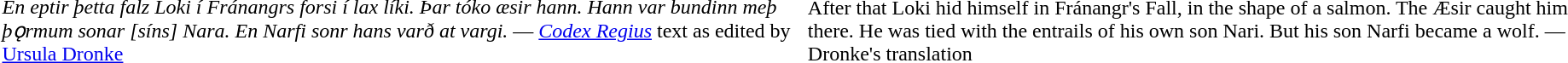<table>
<tr>
<td><br><em>En eptir þetta falz Loki í Fránangrs forsi í lax líki. Þar tóko æsir hann. Hann var bundinn meþ þǫrmum sonar [síns] Nara. En Narfi sonr hans varð at vargi.</em> — <em><a href='#'>Codex Regius</a></em> text as edited by <a href='#'>Ursula Dronke</a></td>
<td><br>After that Loki hid himself in Fránangr's Fall, in the shape of a salmon. The Æsir caught him there. He was tied with the entrails of his own son Nari. But his son Narfi became a wolf. — Dronke's translation</td>
<td></td>
</tr>
</table>
